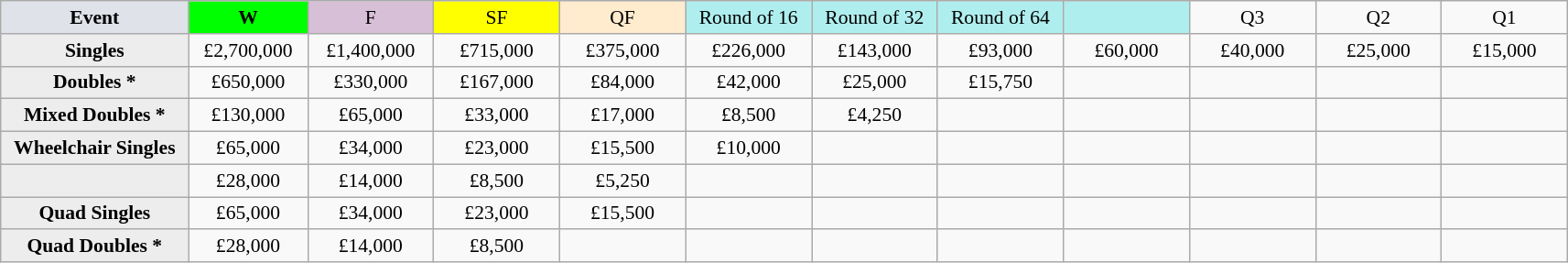<table class="wikitable" style="font-size:90%;text-align:center">
<tr>
<td style="width:130px; background:#dfe2e9;"><strong>Event</strong></td>
<td style="width:80px; background:lime;"><strong>W</strong></td>
<td style="width:85px; background:thistle;">F</td>
<td style="width:85px; background:#ff0;">SF</td>
<td style="width:85px; background:#ffebcd;">QF</td>
<td style="width:85px; background:#afeeee;">Round of 16</td>
<td style="width:85px; background:#afeeee;">Round of 32</td>
<td style="width:85px; background:#afeeee;">Round of 64</td>
<td style="width:85px; background:#afeeee;"></td>
<td style="width:85px;">Q3</td>
<td style="width:85px;">Q2</td>
<td style="width:85px;">Q1</td>
</tr>
<tr>
<td style="background:#ededed;"><strong>Singles</strong></td>
<td>£2,700,000</td>
<td>£1,400,000</td>
<td>£715,000</td>
<td>£375,000</td>
<td>£226,000</td>
<td>£143,000</td>
<td>£93,000</td>
<td>£60,000</td>
<td>£40,000</td>
<td>£25,000</td>
<td>£15,000</td>
</tr>
<tr>
<td style="background:#ededed;"><strong>Doubles *</strong></td>
<td>£650,000</td>
<td>£330,000</td>
<td>£167,000</td>
<td>£84,000</td>
<td>£42,000</td>
<td>£25,000</td>
<td>£15,750</td>
<td></td>
<td></td>
<td></td>
<td></td>
</tr>
<tr>
<td style="background:#ededed;"><strong>Mixed Doubles *</strong></td>
<td>£130,000</td>
<td>£65,000</td>
<td>£33,000</td>
<td>£17,000</td>
<td>£8,500</td>
<td>£4,250</td>
<td></td>
<td></td>
<td></td>
<td></td>
<td></td>
</tr>
<tr>
<td style="background:#ededed;"><strong>Wheelchair Singles</strong></td>
<td>£65,000</td>
<td>£34,000</td>
<td>£23,000</td>
<td>£15,500</td>
<td>£10,000</td>
<td></td>
<td></td>
<td></td>
<td></td>
<td></td>
<td></td>
</tr>
<tr>
<td style="background:#ededed;"></td>
<td>£28,000</td>
<td>£14,000</td>
<td>£8,500</td>
<td>£5,250</td>
<td></td>
<td></td>
<td></td>
<td></td>
<td></td>
<td></td>
<td></td>
</tr>
<tr>
<td style="background:#ededed;"><strong>Quad Singles</strong></td>
<td>£65,000</td>
<td>£34,000</td>
<td>£23,000</td>
<td>£15,500</td>
<td></td>
<td></td>
<td></td>
<td></td>
<td></td>
<td></td>
<td></td>
</tr>
<tr>
<td style="background:#ededed;"><strong>Quad Doubles *</strong></td>
<td>£28,000</td>
<td>£14,000</td>
<td>£8,500</td>
<td></td>
<td></td>
<td></td>
<td></td>
<td></td>
<td></td>
<td></td>
<td></td>
</tr>
</table>
